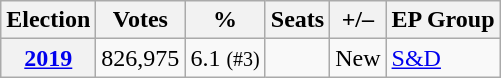<table class="wikitable">
<tr>
<th>Election</th>
<th>Votes</th>
<th>%</th>
<th>Seats</th>
<th>+/–</th>
<th>EP Group</th>
</tr>
<tr>
<th><a href='#'>2019</a></th>
<td>826,975</td>
<td>6.1 <small>(#3)</small></td>
<td></td>
<td>New</td>
<td><a href='#'>S&D</a></td>
</tr>
</table>
